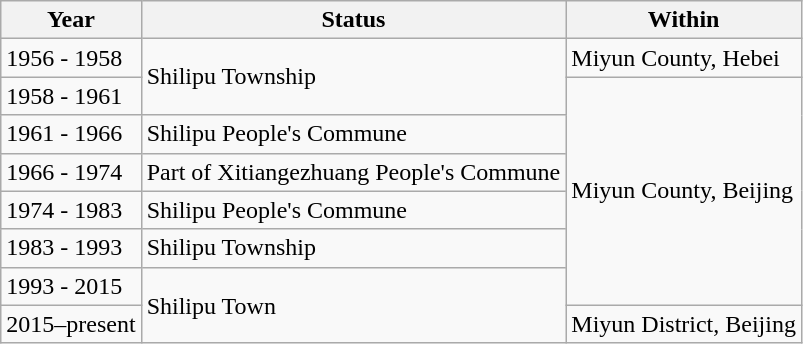<table class="wikitable">
<tr>
<th>Year</th>
<th>Status</th>
<th>Within</th>
</tr>
<tr>
<td>1956 - 1958</td>
<td rowspan="2">Shilipu Township</td>
<td>Miyun County, Hebei</td>
</tr>
<tr>
<td>1958 - 1961</td>
<td rowspan="6">Miyun County, Beijing</td>
</tr>
<tr>
<td>1961 - 1966</td>
<td>Shilipu People's Commune</td>
</tr>
<tr>
<td>1966 - 1974</td>
<td>Part of Xitiangezhuang People's Commune</td>
</tr>
<tr>
<td>1974 - 1983</td>
<td>Shilipu People's Commune</td>
</tr>
<tr>
<td>1983 - 1993</td>
<td>Shilipu Township</td>
</tr>
<tr>
<td>1993 - 2015</td>
<td rowspan="2">Shilipu Town</td>
</tr>
<tr>
<td>2015–present</td>
<td>Miyun District, Beijing</td>
</tr>
</table>
